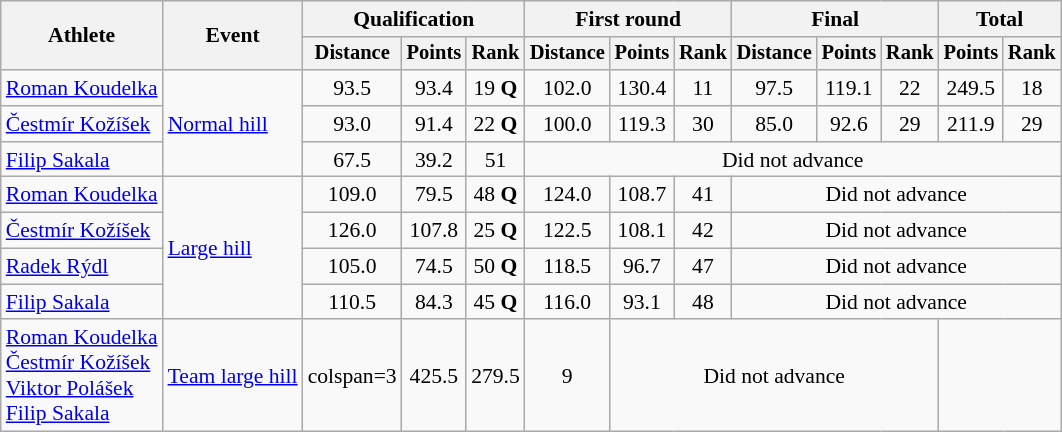<table class="wikitable" style="font-size:90%">
<tr>
<th rowspan=2>Athlete</th>
<th rowspan=2>Event</th>
<th colspan=3>Qualification</th>
<th colspan=3>First round</th>
<th colspan=3>Final</th>
<th colspan=2>Total</th>
</tr>
<tr style="font-size:95%">
<th>Distance</th>
<th>Points</th>
<th>Rank</th>
<th>Distance</th>
<th>Points</th>
<th>Rank</th>
<th>Distance</th>
<th>Points</th>
<th>Rank</th>
<th>Points</th>
<th>Rank</th>
</tr>
<tr align=center>
<td align=left><a href='#'>Roman Koudelka</a></td>
<td align=left rowspan=3><a href='#'>Normal hill</a></td>
<td>93.5</td>
<td>93.4</td>
<td>19 <strong>Q</strong></td>
<td>102.0</td>
<td>130.4</td>
<td>11</td>
<td>97.5</td>
<td>119.1</td>
<td>22</td>
<td>249.5</td>
<td>18</td>
</tr>
<tr align=center>
<td align=left><a href='#'>Čestmír Kožíšek</a></td>
<td>93.0</td>
<td>91.4</td>
<td>22 <strong>Q</strong></td>
<td>100.0</td>
<td>119.3</td>
<td>30</td>
<td>85.0</td>
<td>92.6</td>
<td>29</td>
<td>211.9</td>
<td>29</td>
</tr>
<tr align=center>
<td align=left><a href='#'>Filip Sakala</a></td>
<td>67.5</td>
<td>39.2</td>
<td>51</td>
<td colspan=8>Did not advance</td>
</tr>
<tr align=center>
<td align=left><a href='#'>Roman Koudelka</a></td>
<td align=left rowspan=4><a href='#'>Large hill</a></td>
<td>109.0</td>
<td>79.5</td>
<td>48 <strong>Q</strong></td>
<td>124.0</td>
<td>108.7</td>
<td>41</td>
<td colspan="5">Did not advance</td>
</tr>
<tr align=center>
<td align=left><a href='#'>Čestmír Kožíšek</a></td>
<td>126.0</td>
<td>107.8</td>
<td>25 <strong>Q</strong></td>
<td>122.5</td>
<td>108.1</td>
<td>42</td>
<td colspan="5">Did not advance</td>
</tr>
<tr align=center>
<td align=left><a href='#'>Radek Rýdl</a></td>
<td>105.0</td>
<td>74.5</td>
<td>50 <strong>Q</strong></td>
<td>118.5</td>
<td>96.7</td>
<td>47</td>
<td colspan="5">Did not advance</td>
</tr>
<tr align=center>
<td align=left><a href='#'>Filip Sakala</a></td>
<td>110.5</td>
<td>84.3</td>
<td>45 <strong>Q</strong></td>
<td>116.0</td>
<td>93.1</td>
<td>48</td>
<td colspan="5">Did not advance</td>
</tr>
<tr align=center>
<td align=left><a href='#'>Roman Koudelka</a><br><a href='#'>Čestmír Kožíšek</a><br><a href='#'>Viktor Polášek</a><br><a href='#'>Filip Sakala</a></td>
<td align=left><a href='#'>Team large hill</a></td>
<td>colspan=3 </td>
<td>425.5</td>
<td>279.5</td>
<td>9</td>
<td colspan=5>Did not advance</td>
</tr>
</table>
